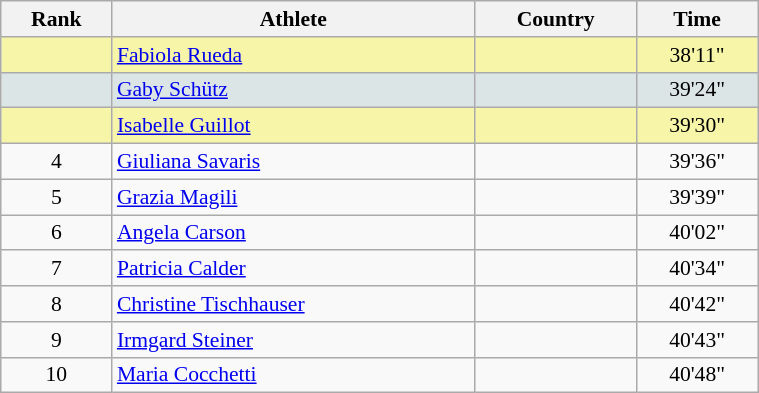<table class="wikitable" width=40% style="font-size:90%; text-align:center;">
<tr>
<th>Rank</th>
<th>Athlete</th>
<th>Country</th>
<th>Time</th>
</tr>
<tr bgcolor="#F7F6A8">
<td></td>
<td align=left><a href='#'>Fabiola Rueda</a></td>
<td align=left></td>
<td>38'11"</td>
</tr>
<tr bgcolor="#DCE5E5">
<td></td>
<td align=left><a href='#'>Gaby Schütz</a></td>
<td align=left></td>
<td>39'24"</td>
</tr>
<tr bgcolor="#F7F6A8">
<td></td>
<td align=left><a href='#'>Isabelle Guillot</a></td>
<td align=left></td>
<td>39'30"</td>
</tr>
<tr>
<td>4</td>
<td align=left><a href='#'>Giuliana Savaris</a></td>
<td align=left></td>
<td>39'36"</td>
</tr>
<tr>
<td>5</td>
<td align=left><a href='#'>Grazia Magili</a></td>
<td align=left></td>
<td>39'39"</td>
</tr>
<tr>
<td>6</td>
<td align=left><a href='#'>Angela Carson</a></td>
<td align=left></td>
<td>40'02"</td>
</tr>
<tr>
<td>7</td>
<td align=left><a href='#'>Patricia Calder</a></td>
<td align=left></td>
<td>40'34"</td>
</tr>
<tr>
<td>8</td>
<td align=left><a href='#'>Christine Tischhauser</a></td>
<td align=left></td>
<td>40'42"</td>
</tr>
<tr>
<td>9</td>
<td align=left><a href='#'>Irmgard Steiner</a></td>
<td align=left></td>
<td>40'43"</td>
</tr>
<tr>
<td>10</td>
<td align=left><a href='#'>Maria Cocchetti</a></td>
<td align=left></td>
<td>40'48"</td>
</tr>
</table>
